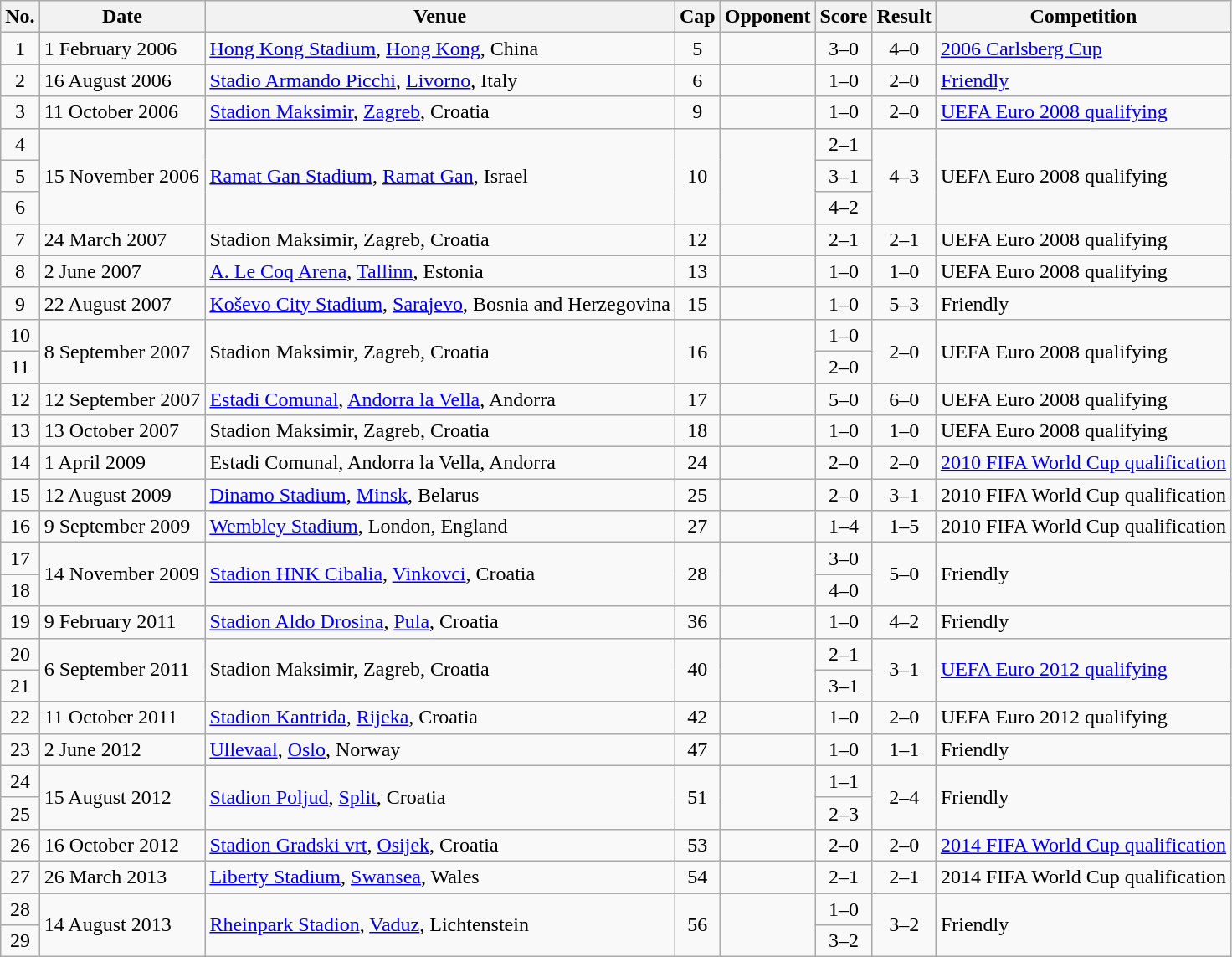<table class="wikitable sortable">
<tr>
<th scope="col">No.</th>
<th scope="col">Date</th>
<th scope="col">Venue</th>
<th scope="col">Cap</th>
<th scope="col">Opponent</th>
<th scope="col">Score</th>
<th scope="col">Result</th>
<th scope="col">Competition</th>
</tr>
<tr>
<td align="center">1</td>
<td>1 February 2006</td>
<td><a href='#'>Hong Kong Stadium</a>, <a href='#'>Hong Kong</a>, China</td>
<td align="center">5</td>
<td></td>
<td align="center">3–0</td>
<td align="center">4–0</td>
<td><a href='#'>2006 Carlsberg Cup</a></td>
</tr>
<tr>
<td align="center">2</td>
<td>16 August 2006</td>
<td><a href='#'>Stadio Armando Picchi</a>, <a href='#'>Livorno</a>, Italy</td>
<td align="center">6</td>
<td></td>
<td align="center">1–0</td>
<td align="center">2–0</td>
<td><a href='#'>Friendly</a></td>
</tr>
<tr>
<td align="center">3</td>
<td>11 October 2006</td>
<td><a href='#'>Stadion Maksimir</a>, <a href='#'>Zagreb</a>, Croatia</td>
<td align="center">9</td>
<td></td>
<td align="center">1–0</td>
<td align="center">2–0</td>
<td><a href='#'>UEFA Euro 2008 qualifying</a></td>
</tr>
<tr>
<td align="center">4</td>
<td rowspan="3">15 November 2006</td>
<td rowspan="3"><a href='#'>Ramat Gan Stadium</a>, <a href='#'>Ramat Gan</a>, Israel</td>
<td align="center" rowspan="3">10</td>
<td rowspan="3"></td>
<td align="center">2–1</td>
<td rowspan="3" style="text-align:center">4–3</td>
<td rowspan="3">UEFA Euro 2008 qualifying</td>
</tr>
<tr>
<td align="center">5</td>
<td align="center">3–1</td>
</tr>
<tr>
<td align="center">6</td>
<td align="center">4–2</td>
</tr>
<tr>
<td align="center">7</td>
<td>24 March 2007</td>
<td>Stadion Maksimir, Zagreb, Croatia</td>
<td align="center">12</td>
<td></td>
<td align="center">2–1</td>
<td align="center">2–1</td>
<td>UEFA Euro 2008 qualifying</td>
</tr>
<tr>
<td align="center">8</td>
<td>2 June 2007</td>
<td><a href='#'>A. Le Coq Arena</a>, <a href='#'>Tallinn</a>, Estonia</td>
<td align="center">13</td>
<td></td>
<td align="center">1–0</td>
<td align="center">1–0</td>
<td>UEFA Euro 2008 qualifying</td>
</tr>
<tr>
<td align="center">9</td>
<td>22 August 2007</td>
<td><a href='#'>Koševo City Stadium</a>, <a href='#'>Sarajevo</a>, Bosnia and Herzegovina</td>
<td align="center">15</td>
<td></td>
<td align="center">1–0</td>
<td align="center">5–3</td>
<td>Friendly</td>
</tr>
<tr>
<td align="center">10</td>
<td rowspan="2">8 September 2007</td>
<td rowspan="2">Stadion Maksimir, Zagreb, Croatia</td>
<td align="center" rowspan="2">16</td>
<td rowspan="2"></td>
<td align="center">1–0</td>
<td rowspan="2" style="text-align:center">2–0</td>
<td rowspan="2">UEFA Euro 2008 qualifying</td>
</tr>
<tr>
<td align="center">11</td>
<td align="center">2–0</td>
</tr>
<tr>
<td align="center">12</td>
<td>12 September 2007</td>
<td><a href='#'>Estadi Comunal</a>, <a href='#'>Andorra la Vella</a>, Andorra</td>
<td align="center">17</td>
<td></td>
<td align="center">5–0</td>
<td align="center">6–0</td>
<td>UEFA Euro 2008 qualifying</td>
</tr>
<tr>
<td align="center">13</td>
<td>13 October 2007</td>
<td>Stadion Maksimir, Zagreb, Croatia</td>
<td align="center">18</td>
<td></td>
<td align="center">1–0</td>
<td align="center">1–0</td>
<td>UEFA Euro 2008 qualifying</td>
</tr>
<tr>
<td align="center">14</td>
<td>1 April 2009</td>
<td>Estadi Comunal, Andorra la Vella, Andorra</td>
<td align="center">24</td>
<td></td>
<td align="center">2–0</td>
<td align="center">2–0</td>
<td><a href='#'>2010 FIFA World Cup qualification</a></td>
</tr>
<tr>
<td align="center">15</td>
<td>12 August 2009</td>
<td><a href='#'>Dinamo Stadium</a>, <a href='#'>Minsk</a>, Belarus</td>
<td align="center">25</td>
<td></td>
<td align="center">2–0</td>
<td align="center">3–1</td>
<td>2010 FIFA World Cup qualification</td>
</tr>
<tr>
<td align="center">16</td>
<td>9 September 2009</td>
<td><a href='#'>Wembley Stadium</a>, London, England</td>
<td align="center">27</td>
<td></td>
<td align="center">1–4</td>
<td align="center">1–5</td>
<td>2010 FIFA World Cup qualification</td>
</tr>
<tr>
<td align="center">17</td>
<td rowspan="2">14 November 2009</td>
<td rowspan="2"><a href='#'>Stadion HNK Cibalia</a>, <a href='#'>Vinkovci</a>, Croatia</td>
<td align="center" rowspan="2">28</td>
<td rowspan="2"></td>
<td align="center">3–0</td>
<td rowspan="2" style="text-align:center">5–0</td>
<td rowspan="2">Friendly</td>
</tr>
<tr>
<td align="center">18</td>
<td align="center">4–0</td>
</tr>
<tr>
<td align="center">19</td>
<td>9 February 2011</td>
<td><a href='#'>Stadion Aldo Drosina</a>, <a href='#'>Pula</a>, Croatia</td>
<td align="center">36</td>
<td></td>
<td align="center">1–0</td>
<td align="center">4–2</td>
<td>Friendly</td>
</tr>
<tr>
<td align="center">20</td>
<td rowspan="2">6 September 2011</td>
<td rowspan="2">Stadion Maksimir, Zagreb, Croatia</td>
<td align="center" rowspan="2">40</td>
<td rowspan="2"></td>
<td align="center">2–1</td>
<td rowspan="2" style="text-align:center">3–1</td>
<td rowspan="2"><a href='#'>UEFA Euro 2012 qualifying</a></td>
</tr>
<tr>
<td align="center">21</td>
<td align="center">3–1</td>
</tr>
<tr>
<td align="center">22</td>
<td>11 October 2011</td>
<td><a href='#'>Stadion Kantrida</a>, <a href='#'>Rijeka</a>, Croatia</td>
<td align="center">42</td>
<td></td>
<td align="center">1–0</td>
<td align="center">2–0</td>
<td>UEFA Euro 2012 qualifying</td>
</tr>
<tr>
<td align="center">23</td>
<td>2 June 2012</td>
<td><a href='#'>Ullevaal</a>, <a href='#'>Oslo</a>, Norway</td>
<td align="center">47</td>
<td></td>
<td align="center">1–0</td>
<td align="center">1–1</td>
<td>Friendly</td>
</tr>
<tr>
<td align="center">24</td>
<td rowspan="2">15 August 2012</td>
<td rowspan="2"><a href='#'>Stadion Poljud</a>, <a href='#'>Split</a>, Croatia</td>
<td align="center" rowspan="2">51</td>
<td rowspan="2"></td>
<td align="center">1–1</td>
<td rowspan="2" style="text-align:center">2–4</td>
<td rowspan="2">Friendly</td>
</tr>
<tr>
<td align="center">25</td>
<td align="center">2–3</td>
</tr>
<tr>
<td align="center">26</td>
<td>16 October 2012</td>
<td><a href='#'>Stadion Gradski vrt</a>, <a href='#'>Osijek</a>, Croatia</td>
<td align="center">53</td>
<td></td>
<td align="center">2–0</td>
<td align="center">2–0</td>
<td><a href='#'>2014 FIFA World Cup qualification</a></td>
</tr>
<tr>
<td align="center">27</td>
<td>26 March 2013</td>
<td><a href='#'>Liberty Stadium</a>, <a href='#'>Swansea</a>, Wales</td>
<td align="center">54</td>
<td></td>
<td align="center">2–1</td>
<td align="center">2–1</td>
<td>2014 FIFA World Cup qualification</td>
</tr>
<tr>
<td align="center">28</td>
<td rowspan="2">14 August 2013</td>
<td rowspan="2"><a href='#'>Rheinpark Stadion</a>, <a href='#'>Vaduz</a>, Lichtenstein</td>
<td align="center" rowspan="2">56</td>
<td rowspan="2"></td>
<td align="center">1–0</td>
<td rowspan="2" style="text-align:center">3–2</td>
<td rowspan="2">Friendly</td>
</tr>
<tr>
<td align="center">29</td>
<td align="center">3–2</td>
</tr>
</table>
